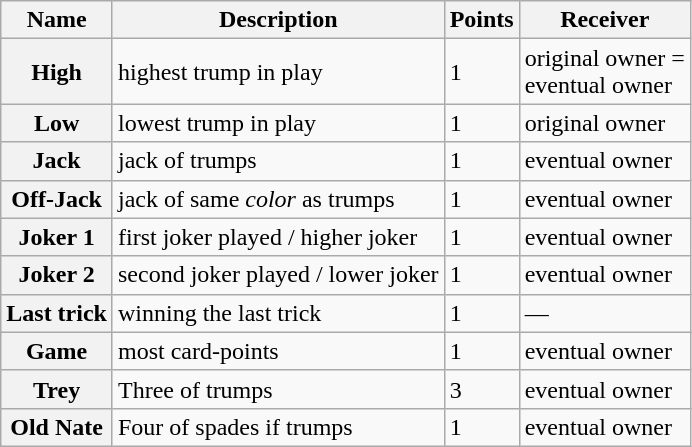<table class="wikitable">
<tr>
<th>Name</th>
<th>Description</th>
<th>Points</th>
<th>Receiver</th>
</tr>
<tr>
<th>High</th>
<td>highest trump in play</td>
<td>1</td>
<td>original owner =<br>eventual owner</td>
</tr>
<tr>
<th>Low</th>
<td>lowest trump in play</td>
<td>1</td>
<td>original owner</td>
</tr>
<tr>
<th>Jack</th>
<td>jack of trumps</td>
<td>1</td>
<td>eventual owner</td>
</tr>
<tr>
<th>Off-Jack</th>
<td>jack of same <em>color</em> as trumps</td>
<td>1</td>
<td>eventual owner</td>
</tr>
<tr>
<th>Joker 1</th>
<td>first joker played / higher joker</td>
<td>1</td>
<td>eventual owner</td>
</tr>
<tr>
<th>Joker 2</th>
<td>second joker played / lower joker</td>
<td>1</td>
<td>eventual owner</td>
</tr>
<tr>
<th>Last trick</th>
<td>winning the last trick</td>
<td>1</td>
<td>—</td>
</tr>
<tr>
<th>Game</th>
<td>most card-points</td>
<td>1</td>
<td>eventual owner</td>
</tr>
<tr>
<th>Trey</th>
<td>Three of trumps</td>
<td>3</td>
<td>eventual owner</td>
</tr>
<tr>
<th>Old Nate</th>
<td>Four of spades if trumps</td>
<td>1</td>
<td>eventual owner</td>
</tr>
</table>
